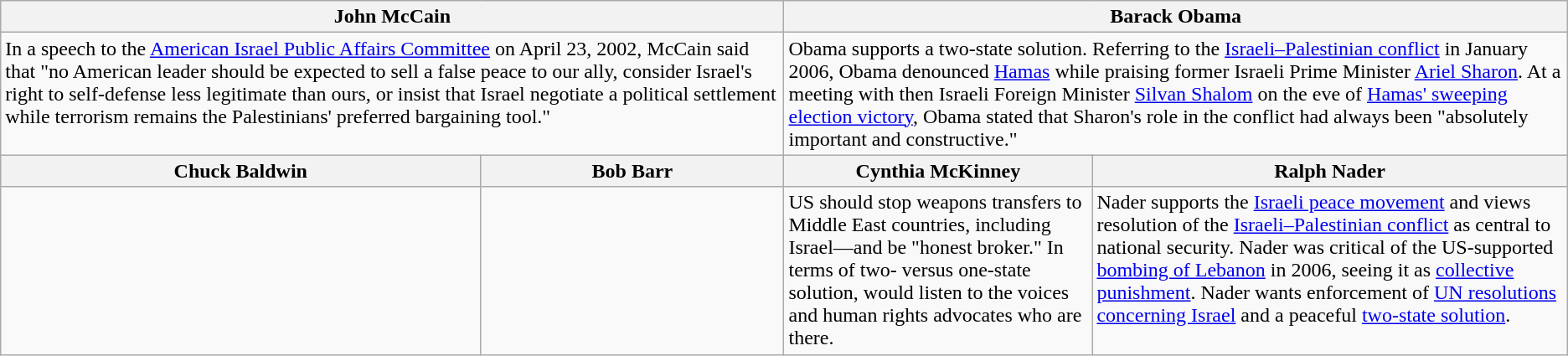<table class="wikitable">
<tr>
<th colspan="2">John McCain</th>
<th colspan="2">Barack Obama</th>
</tr>
<tr valign="top">
<td colspan="2" width="50%">In a speech to the <a href='#'>American Israel Public Affairs Committee</a> on April 23, 2002, McCain said that "no American leader should be expected to sell a false peace to our ally, consider Israel's right to self-defense less legitimate than ours, or insist that Israel negotiate a political settlement while terrorism remains the Palestinians' preferred bargaining tool."</td>
<td colspan="2" width="50%">Obama supports a two-state solution. Referring to the <a href='#'>Israeli–Palestinian conflict</a> in January 2006, Obama denounced <a href='#'>Hamas</a> while praising former Israeli Prime Minister <a href='#'>Ariel Sharon</a>. At a meeting with then Israeli Foreign Minister <a href='#'>Silvan Shalom</a> on the eve of <a href='#'>Hamas' sweeping election victory</a>, Obama stated that Sharon's role in the conflict had always been "absolutely important and constructive."</td>
</tr>
<tr>
<th>Chuck Baldwin</th>
<th>Bob Barr</th>
<th>Cynthia McKinney</th>
<th>Ralph Nader</th>
</tr>
<tr valign="top">
<td></td>
<td></td>
<td>US should stop weapons transfers to Middle East countries, including Israel—and be "honest broker." In terms of two- versus one-state solution, would listen to the voices and human rights advocates who are there.</td>
<td>Nader supports the <a href='#'>Israeli peace movement</a> and views resolution of the <a href='#'>Israeli–Palestinian conflict</a> as central to national security. Nader was critical of the US-supported <a href='#'>bombing of Lebanon</a> in 2006, seeing it as <a href='#'>collective punishment</a>. Nader wants enforcement of <a href='#'>UN resolutions concerning Israel</a> and a peaceful <a href='#'>two-state solution</a>.</td>
</tr>
</table>
